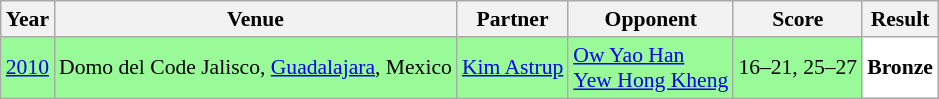<table class="sortable wikitable" style="font-size: 90%;">
<tr>
<th>Year</th>
<th>Venue</th>
<th>Partner</th>
<th>Opponent</th>
<th>Score</th>
<th>Result</th>
</tr>
<tr style="background:#98FB98">
<td align="center"><a href='#'>2010</a></td>
<td align="left">Domo del Code Jalisco, <a href='#'>Guadalajara</a>, Mexico</td>
<td align="left"> <a href='#'>Kim Astrup</a></td>
<td align="left"> <a href='#'>Ow Yao Han</a><br> <a href='#'>Yew Hong Kheng</a></td>
<td align="left">16–21, 25–27</td>
<td style="text-align:left; background:white"> <strong>Bronze</strong></td>
</tr>
</table>
